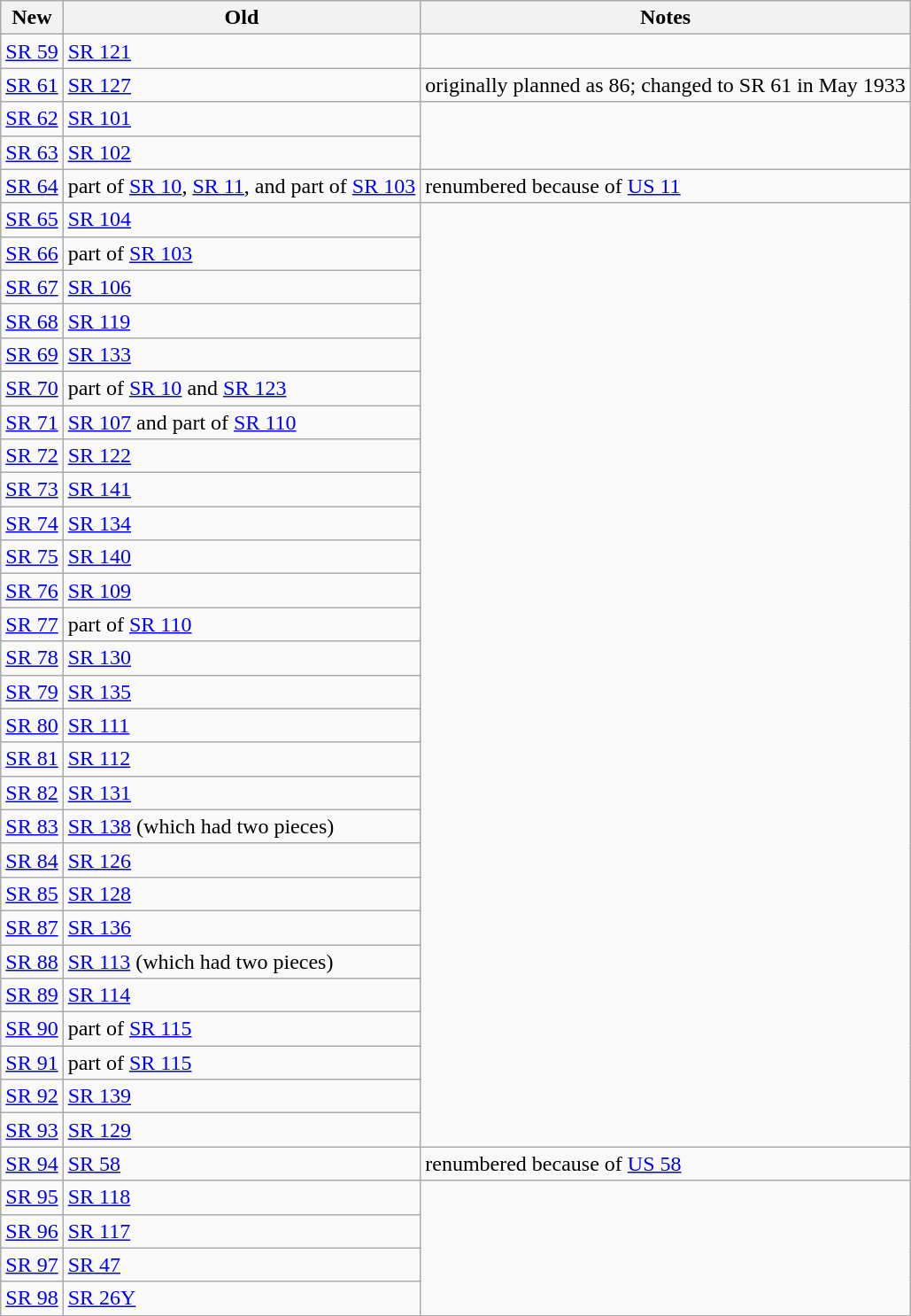<table class=wikitable>
<tr>
<th>New</th>
<th>Old</th>
<th>Notes</th>
</tr>
<tr>
<td><a href='#'>SR 59</a></td>
<td><a href='#'>SR 121</a></td>
</tr>
<tr>
<td><a href='#'>SR 61</a></td>
<td><a href='#'>SR 127</a></td>
<td>originally planned as 86; changed to SR 61 in May 1933</td>
</tr>
<tr>
<td><a href='#'>SR 62</a></td>
<td><a href='#'>SR 101</a></td>
</tr>
<tr>
<td><a href='#'>SR 63</a></td>
<td><a href='#'>SR 102</a></td>
</tr>
<tr>
<td><a href='#'>SR 64</a></td>
<td>part of <a href='#'>SR 10</a>, <a href='#'>SR 11</a>, and part of <a href='#'>SR 103</a></td>
<td>renumbered because of <a href='#'>US 11</a></td>
</tr>
<tr>
<td><a href='#'>SR 65</a></td>
<td><a href='#'>SR 104</a></td>
</tr>
<tr>
<td><a href='#'>SR 66</a></td>
<td>part of <a href='#'>SR 103</a></td>
</tr>
<tr>
<td><a href='#'>SR 67</a></td>
<td><a href='#'>SR 106</a></td>
</tr>
<tr>
<td><a href='#'>SR 68</a></td>
<td><a href='#'>SR 119</a></td>
</tr>
<tr>
<td><a href='#'>SR 69</a></td>
<td><a href='#'>SR 133</a></td>
</tr>
<tr>
<td><a href='#'>SR 70</a></td>
<td>part of <a href='#'>SR 10</a> and <a href='#'>SR 123</a></td>
</tr>
<tr>
<td><a href='#'>SR 71</a></td>
<td><a href='#'>SR 107</a> and part of <a href='#'>SR 110</a></td>
</tr>
<tr>
<td><a href='#'>SR 72</a></td>
<td><a href='#'>SR 122</a></td>
</tr>
<tr>
<td><a href='#'>SR 73</a></td>
<td><a href='#'>SR 141</a></td>
</tr>
<tr>
<td><a href='#'>SR 74</a></td>
<td><a href='#'>SR 134</a></td>
</tr>
<tr>
<td><a href='#'>SR 75</a></td>
<td><a href='#'>SR 140</a></td>
</tr>
<tr>
<td><a href='#'>SR 76</a></td>
<td><a href='#'>SR 109</a></td>
</tr>
<tr>
<td><a href='#'>SR 77</a></td>
<td>part of <a href='#'>SR 110</a></td>
</tr>
<tr>
<td><a href='#'>SR 78</a></td>
<td><a href='#'>SR 130</a></td>
</tr>
<tr>
<td><a href='#'>SR 79</a></td>
<td><a href='#'>SR 135</a></td>
</tr>
<tr>
<td><a href='#'>SR 80</a></td>
<td><a href='#'>SR 111</a></td>
</tr>
<tr>
<td><a href='#'>SR 81</a></td>
<td><a href='#'>SR 112</a></td>
</tr>
<tr>
<td><a href='#'>SR 82</a></td>
<td><a href='#'>SR 131</a></td>
</tr>
<tr>
<td><a href='#'>SR 83</a></td>
<td><a href='#'>SR 138</a> (which had two pieces)</td>
</tr>
<tr>
<td><a href='#'>SR 84</a></td>
<td><a href='#'>SR 126</a></td>
</tr>
<tr>
<td><a href='#'>SR 85</a></td>
<td><a href='#'>SR 128</a></td>
</tr>
<tr>
<td><a href='#'>SR 87</a></td>
<td><a href='#'>SR 136</a></td>
</tr>
<tr>
<td><a href='#'>SR 88</a></td>
<td><a href='#'>SR 113</a> (which had two pieces)</td>
</tr>
<tr>
<td><a href='#'>SR 89</a></td>
<td><a href='#'>SR 114</a></td>
</tr>
<tr>
<td><a href='#'>SR 90</a></td>
<td>part of <a href='#'>SR 115</a></td>
</tr>
<tr>
<td><a href='#'>SR 91</a></td>
<td>part of <a href='#'>SR 115</a></td>
</tr>
<tr>
<td><a href='#'>SR 92</a></td>
<td><a href='#'>SR 139</a></td>
</tr>
<tr>
<td><a href='#'>SR 93</a></td>
<td><a href='#'>SR 129</a></td>
</tr>
<tr>
<td><a href='#'>SR 94</a></td>
<td><a href='#'>SR 58</a></td>
<td>renumbered because of <a href='#'>US 58</a></td>
</tr>
<tr>
<td><a href='#'>SR 95</a></td>
<td><a href='#'>SR 118</a></td>
</tr>
<tr>
<td><a href='#'>SR 96</a></td>
<td><a href='#'>SR 117</a></td>
</tr>
<tr>
<td><a href='#'>SR 97</a></td>
<td><a href='#'>SR 47</a></td>
</tr>
<tr>
<td><a href='#'>SR 98</a></td>
<td><a href='#'>SR 26Y</a></td>
</tr>
</table>
